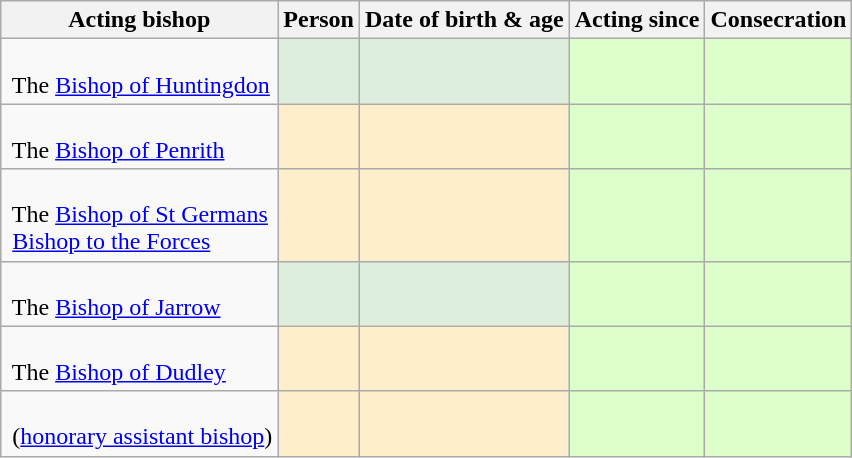<table class="wikitable sortable">
<tr>
<th>Acting bishop</th>
<th>Person</th>
<th>Date of birth & age</th>
<th>Acting since</th>
<th>Consecration</th>
</tr>
<tr>
<td><br> The <a href='#'>Bishop of Huntingdon</a></td>
<td style="background: #DDEEDD;"></td>
<td style="background: #DDEEDD;"></td>
<td style="background: #DDFFCC;"></td>
<td style="background: #DDFFCC;"></td>
</tr>
<tr>
<td><br> The <a href='#'>Bishop of Penrith</a></td>
<td style="background: #FFEECC;"></td>
<td style="background: #FFEECC;"></td>
<td style="background: #DDFFCC;"></td>
<td style="background: #DDFFCC;"></td>
</tr>
<tr>
<td><br> The <a href='#'>Bishop of St Germans</a><br> <a href='#'>Bishop to the Forces</a></td>
<td style="background: #FFEECC;"></td>
<td style="background: #FFEECC;"></td>
<td style="background: #DDFFCC;"></td>
<td style="background: #DDFFCC;"></td>
</tr>
<tr>
<td><br> The <a href='#'>Bishop of Jarrow</a></td>
<td style="background: #DDEEDD;"></td>
<td style="background: #DDEEDD;"></td>
<td style="background: #DDFFCC;"></td>
<td style="background: #DDFFCC;"></td>
</tr>
<tr>
<td><br> The <a href='#'>Bishop of Dudley</a></td>
<td style="background: #FFEECC;"></td>
<td style="background: #FFEECC;"></td>
<td style="background: #DDFFCC;"></td>
<td style="background: #DDFFCC;"></td>
</tr>
<tr>
<td><br> (<a href='#'>honorary&nbsp;assistant&nbsp;bishop</a>)</td>
<td style="background: #FFEECC;"></td>
<td style="background: #FFEECC;"></td>
<td style="background: #DDFFCC;"></td>
<td style="background: #DDFFCC;"></td>
</tr>
</table>
